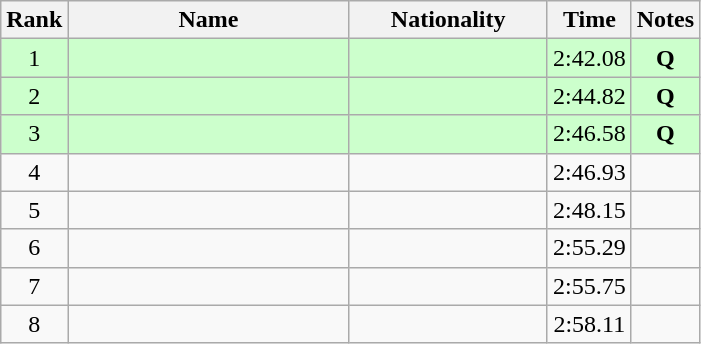<table class="wikitable sortable" style="text-align:center">
<tr>
<th>Rank</th>
<th style="width:180px">Name</th>
<th style="width:125px">Nationality</th>
<th>Time</th>
<th>Notes</th>
</tr>
<tr style="background:#cfc;">
<td>1</td>
<td style="text-align:left;"></td>
<td style="text-align:left;"></td>
<td>2:42.08</td>
<td><strong>Q</strong></td>
</tr>
<tr style="background:#cfc;">
<td>2</td>
<td style="text-align:left;"></td>
<td style="text-align:left;"></td>
<td>2:44.82</td>
<td><strong>Q</strong></td>
</tr>
<tr style="background:#cfc;">
<td>3</td>
<td style="text-align:left;"></td>
<td style="text-align:left;"></td>
<td>2:46.58</td>
<td><strong>Q</strong></td>
</tr>
<tr>
<td>4</td>
<td style="text-align:left;"></td>
<td style="text-align:left;"></td>
<td>2:46.93</td>
<td></td>
</tr>
<tr>
<td>5</td>
<td style="text-align:left;"></td>
<td style="text-align:left;"></td>
<td>2:48.15</td>
<td></td>
</tr>
<tr>
<td>6</td>
<td style="text-align:left;"></td>
<td style="text-align:left;"></td>
<td>2:55.29</td>
<td></td>
</tr>
<tr>
<td>7</td>
<td style="text-align:left;"></td>
<td style="text-align:left;"></td>
<td>2:55.75</td>
<td></td>
</tr>
<tr>
<td>8</td>
<td style="text-align:left;"></td>
<td style="text-align:left;"></td>
<td>2:58.11</td>
<td></td>
</tr>
</table>
